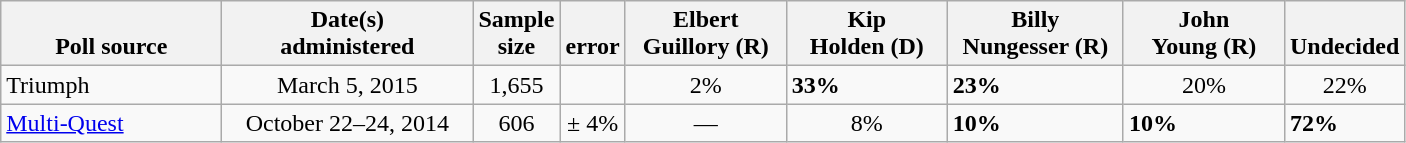<table class="wikitable">
<tr valign= bottom>
<th style="width:140px;">Poll source</th>
<th style="width:160px;">Date(s)<br>administered</th>
<th class=small>Sample<br>size</th>
<th><small></small><br>error</th>
<th style="width:100px;">Elbert<br>Guillory (R)</th>
<th style="width:100px;">Kip<br>Holden (D)</th>
<th style="width:110px;">Billy<br>Nungesser (R)</th>
<th style="width:100px;">John<br>Young (R)</th>
<th style="width:40px;">Undecided</th>
</tr>
<tr>
<td>Triumph</td>
<td align=center>March 5, 2015</td>
<td align=center>1,655</td>
<td align=center></td>
<td align=center>2%</td>
<td><strong>33%</strong></td>
<td><strong>23%</strong></td>
<td align=center>20%</td>
<td align=center>22%</td>
</tr>
<tr>
<td><a href='#'>Multi-Quest</a></td>
<td align=center>October 22–24, 2014</td>
<td align=center>606</td>
<td align=center>± 4%</td>
<td align=center>—</td>
<td align=center>8%</td>
<td><strong>10%</strong></td>
<td><strong>10%</strong></td>
<td><strong>72%</strong></td>
</tr>
</table>
